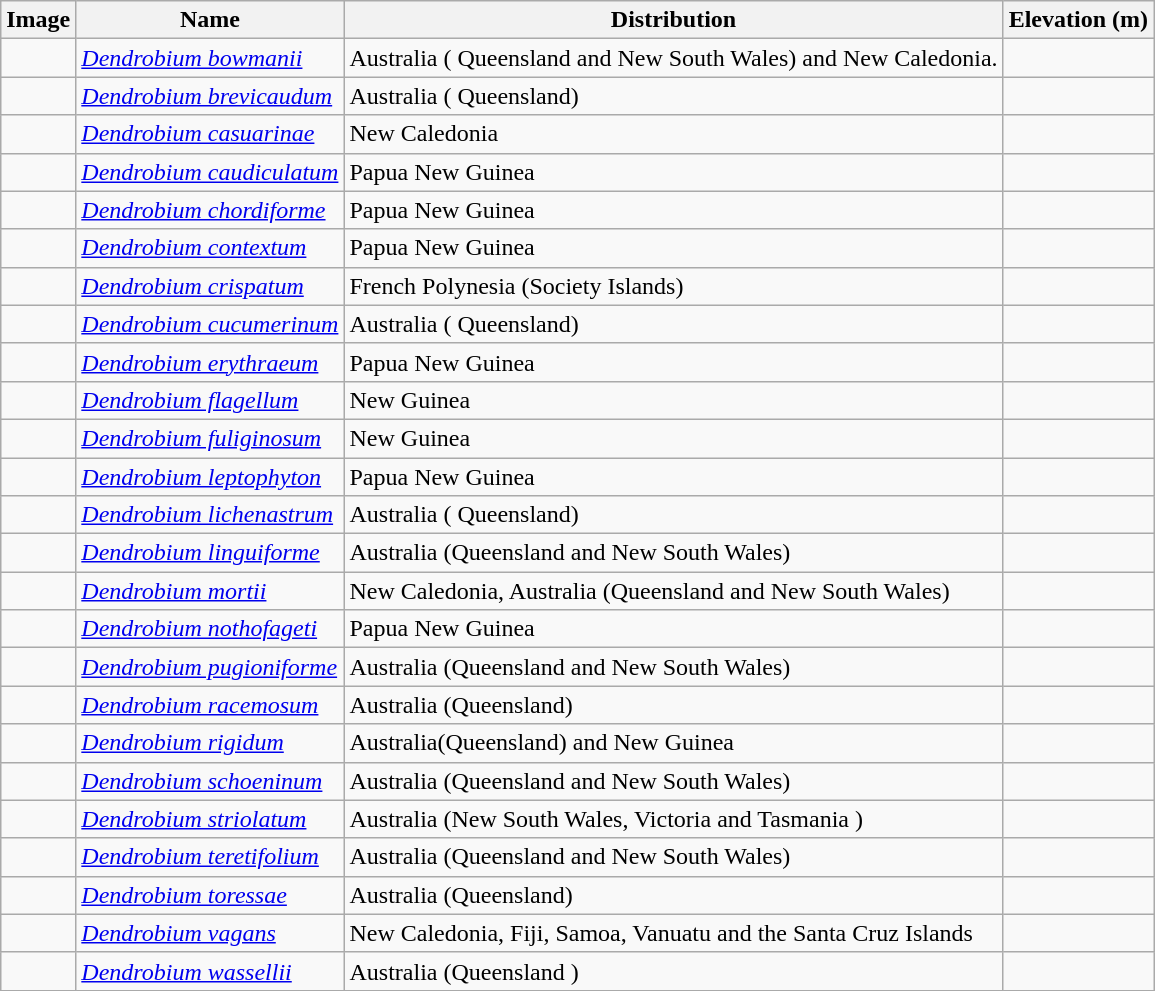<table class="wikitable collapsible">
<tr>
<th>Image</th>
<th>Name</th>
<th>Distribution</th>
<th>Elevation (m)</th>
</tr>
<tr>
<td></td>
<td><em><a href='#'>Dendrobium bowmanii</a></em> </td>
<td>Australia ( Queensland and New South Wales) and New Caledonia.</td>
<td></td>
</tr>
<tr>
<td></td>
<td><em><a href='#'>Dendrobium brevicaudum</a></em> </td>
<td>Australia ( Queensland)</td>
<td></td>
</tr>
<tr>
<td></td>
<td><em><a href='#'>Dendrobium casuarinae</a></em> </td>
<td>New Caledonia</td>
<td></td>
</tr>
<tr>
<td></td>
<td><em><a href='#'>Dendrobium caudiculatum</a></em> </td>
<td>Papua New Guinea</td>
<td></td>
</tr>
<tr>
<td></td>
<td><em><a href='#'>Dendrobium chordiforme</a></em> </td>
<td>Papua New Guinea</td>
<td></td>
</tr>
<tr>
<td></td>
<td><em><a href='#'>Dendrobium contextum</a></em> </td>
<td>Papua New Guinea</td>
<td></td>
</tr>
<tr>
<td></td>
<td><em><a href='#'>Dendrobium crispatum</a></em> </td>
<td>French Polynesia (Society Islands)</td>
<td></td>
</tr>
<tr>
<td></td>
<td><em><a href='#'>Dendrobium cucumerinum</a></em> </td>
<td>Australia ( Queensland)</td>
<td></td>
</tr>
<tr>
<td></td>
<td><em><a href='#'>Dendrobium erythraeum</a></em> </td>
<td>Papua New Guinea</td>
<td></td>
</tr>
<tr>
<td></td>
<td><em><a href='#'>Dendrobium flagellum</a></em> </td>
<td>New Guinea</td>
<td></td>
</tr>
<tr>
<td></td>
<td><em><a href='#'>Dendrobium fuliginosum</a></em> </td>
<td>New Guinea</td>
<td></td>
</tr>
<tr>
<td></td>
<td><em><a href='#'>Dendrobium leptophyton</a></em> </td>
<td>Papua New Guinea</td>
<td></td>
</tr>
<tr>
<td></td>
<td><em><a href='#'>Dendrobium lichenastrum</a></em> </td>
<td>Australia ( Queensland)</td>
<td></td>
</tr>
<tr>
<td></td>
<td><em><a href='#'>Dendrobium linguiforme</a></em> </td>
<td>Australia (Queensland and New South Wales)</td>
<td></td>
</tr>
<tr>
<td></td>
<td><em><a href='#'>Dendrobium mortii</a></em> </td>
<td>New Caledonia, Australia (Queensland and New South Wales)</td>
<td></td>
</tr>
<tr>
<td></td>
<td><em><a href='#'>Dendrobium nothofageti</a></em> </td>
<td>Papua New Guinea</td>
<td></td>
</tr>
<tr>
<td></td>
<td><em><a href='#'>Dendrobium pugioniforme</a></em> </td>
<td>Australia (Queensland and New South Wales)</td>
<td></td>
</tr>
<tr>
<td></td>
<td><em><a href='#'>Dendrobium racemosum</a></em> </td>
<td>Australia (Queensland)</td>
<td></td>
</tr>
<tr>
<td></td>
<td><em><a href='#'>Dendrobium rigidum</a></em> </td>
<td>Australia(Queensland) and New Guinea</td>
<td></td>
</tr>
<tr>
<td></td>
<td><em><a href='#'>Dendrobium schoeninum</a></em> </td>
<td>Australia (Queensland and New South Wales)</td>
<td></td>
</tr>
<tr>
<td></td>
<td><em><a href='#'>Dendrobium striolatum</a></em> </td>
<td>Australia (New South Wales, Victoria and Tasmania )</td>
<td></td>
</tr>
<tr>
<td></td>
<td><em><a href='#'>Dendrobium teretifolium</a></em> </td>
<td>Australia (Queensland and New South Wales)</td>
<td></td>
</tr>
<tr>
<td></td>
<td><em><a href='#'>Dendrobium toressae</a></em> </td>
<td>Australia (Queensland)</td>
<td></td>
</tr>
<tr>
<td></td>
<td><em><a href='#'>Dendrobium vagans</a></em> </td>
<td>New Caledonia, Fiji, Samoa, Vanuatu and the Santa Cruz Islands</td>
<td></td>
</tr>
<tr>
<td></td>
<td><em><a href='#'>Dendrobium wassellii</a></em> </td>
<td>Australia (Queensland )</td>
<td></td>
</tr>
<tr>
</tr>
</table>
